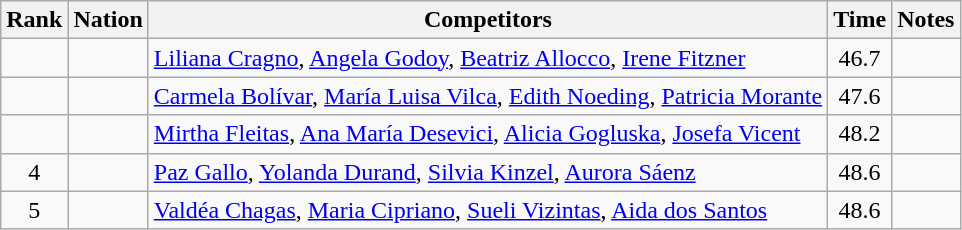<table class="wikitable sortable" style="text-align:center">
<tr>
<th>Rank</th>
<th>Nation</th>
<th>Competitors</th>
<th>Time</th>
<th>Notes</th>
</tr>
<tr>
<td></td>
<td align=left></td>
<td align=left><a href='#'>Liliana Cragno</a>, <a href='#'>Angela Godoy</a>, <a href='#'>Beatriz Allocco</a>, <a href='#'>Irene Fitzner</a></td>
<td>46.7</td>
<td></td>
</tr>
<tr>
<td></td>
<td align=left></td>
<td align=left><a href='#'>Carmela Bolívar</a>, <a href='#'>María Luisa Vilca</a>, <a href='#'>Edith Noeding</a>, <a href='#'>Patricia Morante</a></td>
<td>47.6</td>
<td></td>
</tr>
<tr>
<td></td>
<td align=left></td>
<td align=left><a href='#'>Mirtha Fleitas</a>, <a href='#'>Ana María Desevici</a>, <a href='#'>Alicia Gogluska</a>, <a href='#'>Josefa Vicent</a></td>
<td>48.2</td>
<td></td>
</tr>
<tr>
<td>4</td>
<td align=left></td>
<td align=left><a href='#'>Paz Gallo</a>, <a href='#'>Yolanda Durand</a>, <a href='#'>Silvia Kinzel</a>, <a href='#'>Aurora Sáenz</a></td>
<td>48.6</td>
<td></td>
</tr>
<tr>
<td>5</td>
<td align=left></td>
<td align=left><a href='#'>Valdéa Chagas</a>, <a href='#'>Maria Cipriano</a>, <a href='#'>Sueli Vizintas</a>, <a href='#'>Aida dos Santos</a></td>
<td>48.6</td>
<td></td>
</tr>
</table>
